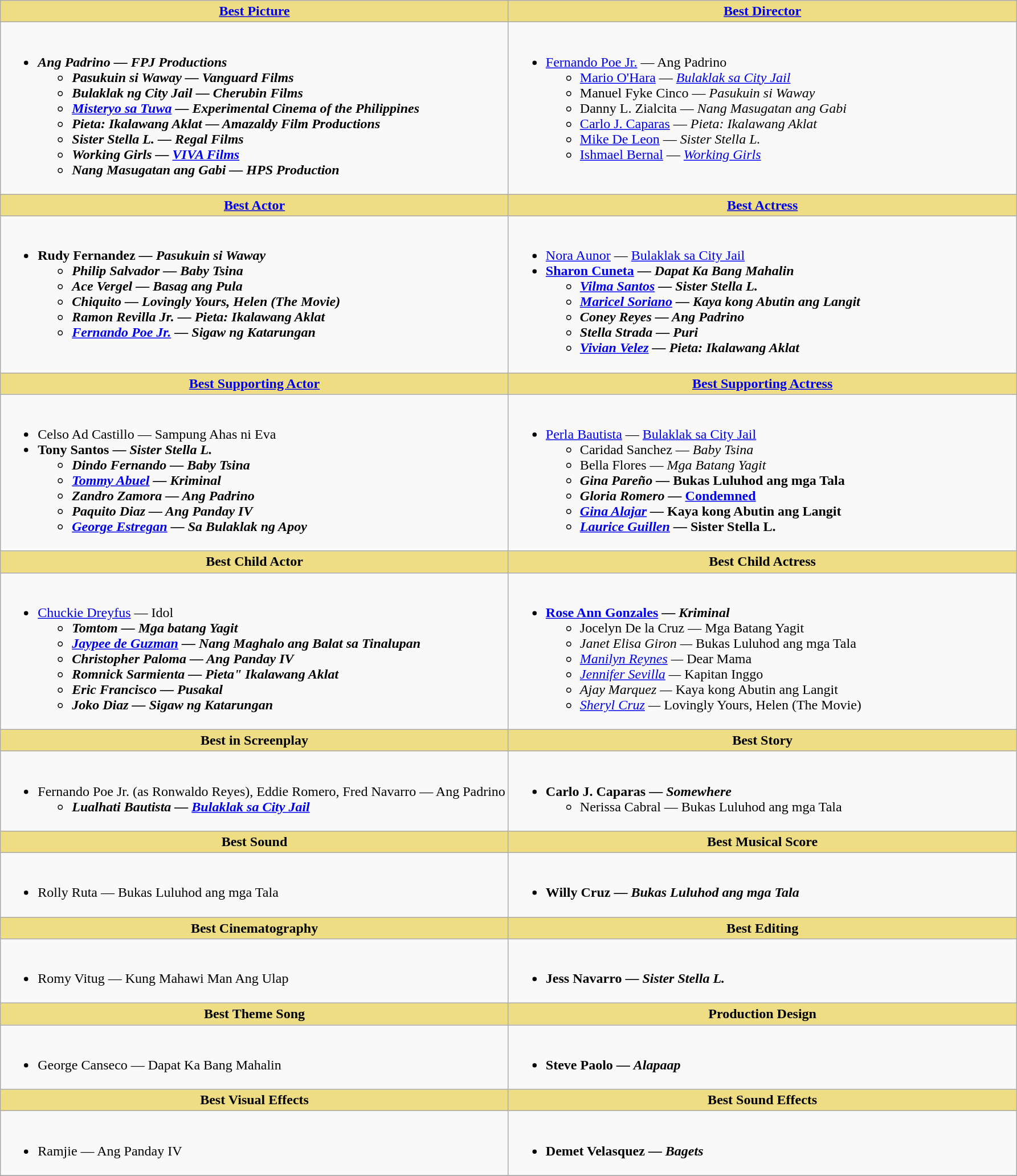<table class=wikitable>
<tr>
<th style="background:#EEDD82; width:50%"><a href='#'>Best Picture</a></th>
<th style="background:#EEDD82; width:50%"><a href='#'>Best Director</a></th>
</tr>
<tr>
<td valign="top"><br><ul><li><strong><em>Ang Padrino<em> — FPJ Productions<strong><ul><li>Pasukuin si Waway — </em>Vanguard Films<em></li><li>Bulaklak ng City Jail — </em>Cherubin Films<em></li><li><a href='#'>Misteryo sa Tuwa</a> — </em>Experimental Cinema of the Philippines<em></li><li>Pieta: Ikalawang Aklat — </em>Amazaldy Film Productions<em></li><li>Sister Stella L. — </em>Regal Films<em></li><li>Working Girls — </em><a href='#'>VIVA Films</a><em></li><li>Nang Masugatan ang Gabi — </em>HPS Production<em></li></ul></li></ul></td>
<td valign="top"><br><ul><li></strong><a href='#'>Fernando Poe Jr.</a> — </em>Ang Padrino</em></strong><ul><li><a href='#'>Mario O'Hara</a> — <em><a href='#'>Bulaklak sa City Jail</a></em></li><li>Manuel Fyke Cinco — <em>Pasukuin si Waway</em></li><li>Danny L. Zialcita — <em> Nang Masugatan ang Gabi</em></li><li><a href='#'>Carlo J. Caparas</a> — <em>Pieta: Ikalawang Aklat</em></li><li><a href='#'>Mike De Leon</a> — <em>Sister Stella L.</em></li><li><a href='#'>Ishmael Bernal</a> — <em><a href='#'>Working Girls</a></em></li></ul></li></ul></td>
</tr>
<tr>
<th style="background:#EEDD82; width:50%"><a href='#'>Best Actor</a></th>
<th style="background:#EEDD82; width:50%"><a href='#'>Best Actress</a></th>
</tr>
<tr>
<td valign="top"><br><ul><li><strong>Rudy Fernandez — <em>Pasukuin si Waway<strong><em><ul><li>Philip Salvador — </em>Baby Tsina<em></li><li>Ace Vergel — </em>Basag ang Pula<em></li><li>Chiquito — </em>Lovingly Yours, Helen (The Movie)<em></li><li>Ramon Revilla Jr. — </em>Pieta: Ikalawang Aklat<em></li><li><a href='#'>Fernando Poe Jr.</a> — </em>Sigaw ng Katarungan<em></li></ul></li></ul></td>
<td valign="top"><br><ul><li></strong><a href='#'>Nora Aunor</a> — </em><a href='#'>Bulaklak sa City Jail</a></em></strong></li><li><strong><a href='#'>Sharon Cuneta</a> — <em>Dapat Ka Bang Mahalin<strong><em><ul><li><a href='#'>Vilma Santos</a> — </em>Sister Stella L.<em></li><li><a href='#'>Maricel Soriano</a> — </em>Kaya kong Abutin ang Langit<em></li><li>Coney Reyes — </em>Ang Padrino<em></li><li>Stella Strada — </em>Puri<em></li><li><a href='#'>Vivian Velez</a> — </em>Pieta: Ikalawang Aklat<em></li></ul></li></ul></td>
</tr>
<tr>
<th style="background:#EEDD82; width:50%"><a href='#'>Best Supporting Actor</a></th>
<th style="background:#EEDD82; width:50%"><a href='#'>Best Supporting Actress</a></th>
</tr>
<tr>
<td valign="top"><br><ul><li></strong>Celso Ad Castillo — </em>Sampung Ahas ni Eva</em></strong></li><li><strong>Tony Santos — <em>Sister Stella L.<strong><em><ul><li>Dindo Fernando — </em>Baby Tsina<em></li><li><a href='#'>Tommy Abuel</a> — </em>Kriminal<em></li><li>Zandro Zamora — </em>Ang Padrino<em></li><li>Paquito Diaz — </em>Ang Panday IV<em></li><li><a href='#'>George Estregan</a> — </em>Sa Bulaklak ng Apoy<em></li></ul></li></ul></td>
<td valign="top"><br><ul><li></strong><a href='#'>Perla Bautista</a> — </em><a href='#'>Bulaklak sa City Jail</a></em></strong><ul><li>Caridad Sanchez — <em>Baby Tsina</em></li><li>Bella Flores — <em>Mga Batang Yagit<strong></li><li>Gina Pareño — </em>Bukas Luluhod ang mga Tala<em></li><li>Gloria Romero — </em><a href='#'>Condemned</a><em></li><li><a href='#'>Gina Alajar</a> — </em>Kaya kong Abutin ang Langit<em></li><li><a href='#'>Laurice Guillen</a> — </em>Sister Stella L.<em></li></ul></li></ul></td>
</tr>
<tr>
<th style="background:#EEDD82; width:50%">Best Child Actor</th>
<th style="background:#EEDD82; width:50%">Best Child Actress</th>
</tr>
<tr>
<td valign="top"><br><ul><li></strong> <a href='#'>Chuckie Dreyfus</a> — </em>Idol<strong><em><ul><li>Tomtom — <em>Mga batang Yagit</em></li><li><a href='#'>Jaypee de Guzman</a> — <em>Nang Maghalo ang Balat sa Tinalupan</em></li><li>Christopher Paloma — <em>Ang Panday IV</em></li><li>Romnick Sarmienta — <em>Pieta" Ikalawang Aklat</em></li><li>Eric Francisco — <em>Pusakal</em></li><li>Joko Diaz — <em>Sigaw ng Katarungan</em></li></ul></li></ul></td>
<td valign="top"><br><ul><li><strong><a href='#'>Rose Ann Gonzales</a> — <em>Kriminal</em></strong><ul><li>Jocelyn De la Cruz — </em>Mga Batang Yagit<em></li><li>Janet Elisa Giron — </em>Bukas Luluhod ang mga Tala<em></li><li><a href='#'>Manilyn Reynes</a> — </em>Dear Mama<em></li><li><a href='#'>Jennifer Sevilla</a> — </em>Kapitan Inggo<em></li><li>Ajay Marquez — </em>Kaya kong Abutin ang Langit<em></li><li><a href='#'>Sheryl Cruz</a> — </em>Lovingly Yours, Helen (The Movie)<em></li></ul></li></ul></td>
</tr>
<tr>
<th style="background:#EEDD82; width:50%">Best in Screenplay</th>
<th style="background:#EEDD82; width:50%">Best Story</th>
</tr>
<tr>
<td valign="top"><br><ul><li></strong> Fernando Poe Jr. (as Ronwaldo Reyes), Eddie Romero, Fred Navarro — </em>Ang Padrino <strong><em><ul><li>Lualhati Bautista — <em><a href='#'>Bulaklak sa City Jail</a></em></li></ul></li></ul></td>
<td valign="top"><br><ul><li><strong> Carlo J. Caparas — <em>Somewhere</em></strong><ul><li>Nerissa Cabral — </em>Bukas Luluhod ang mga Tala<em></li></ul></li></ul></td>
</tr>
<tr>
<th style="background:#EEDD82; width:50%">Best Sound</th>
<th style="background:#EEDD82; width:50%">Best Musical Score</th>
</tr>
<tr>
<td valign="top"><br><ul><li></strong> Rolly Ruta — </em>  Bukas Luluhod ang mga Tala<strong><em></li></ul></td>
<td valign="top"><br><ul><li><strong>   Willy Cruz — <em>Bukas Luluhod ang mga Tala</em></strong></li></ul></td>
</tr>
<tr>
<th style="background:#EEDD82; width:50%">Best Cinematography</th>
<th style="background:#EEDD82; width:50%">Best Editing</th>
</tr>
<tr>
<td valign="top"><br><ul><li></strong>  Romy Vitug  — </em>Kung Mahawi Man Ang Ulap <strong><em></li></ul></td>
<td valign="top"><br><ul><li><strong> Jess Navarro — <em> Sister Stella L.</em></strong></li></ul></td>
</tr>
<tr>
<th style="background:#EEDD82; width:50%">Best Theme Song</th>
<th style="background:#EEDD82; width:50%">Production Design</th>
</tr>
<tr>
<td valign="top"><br><ul><li></strong> George Canseco — </em>Dapat Ka Bang Mahalin<strong><em></li></ul></td>
<td valign="top"><br><ul><li><strong> Steve Paolo — <em>Alapaap</em></strong></li></ul></td>
</tr>
<tr>
<th style="background:#EEDD82; width:50%">Best Visual Effects</th>
<th style="background:#EEDD82; width:50%">Best Sound Effects</th>
</tr>
<tr>
<td valign="top"><br><ul><li></strong> Ramjie — </em>Ang Panday IV<strong><em></li></ul></td>
<td valign="top"><br><ul><li><strong> Demet Velasquez — <em>Bagets</em></strong></li></ul></td>
</tr>
<tr>
</tr>
</table>
